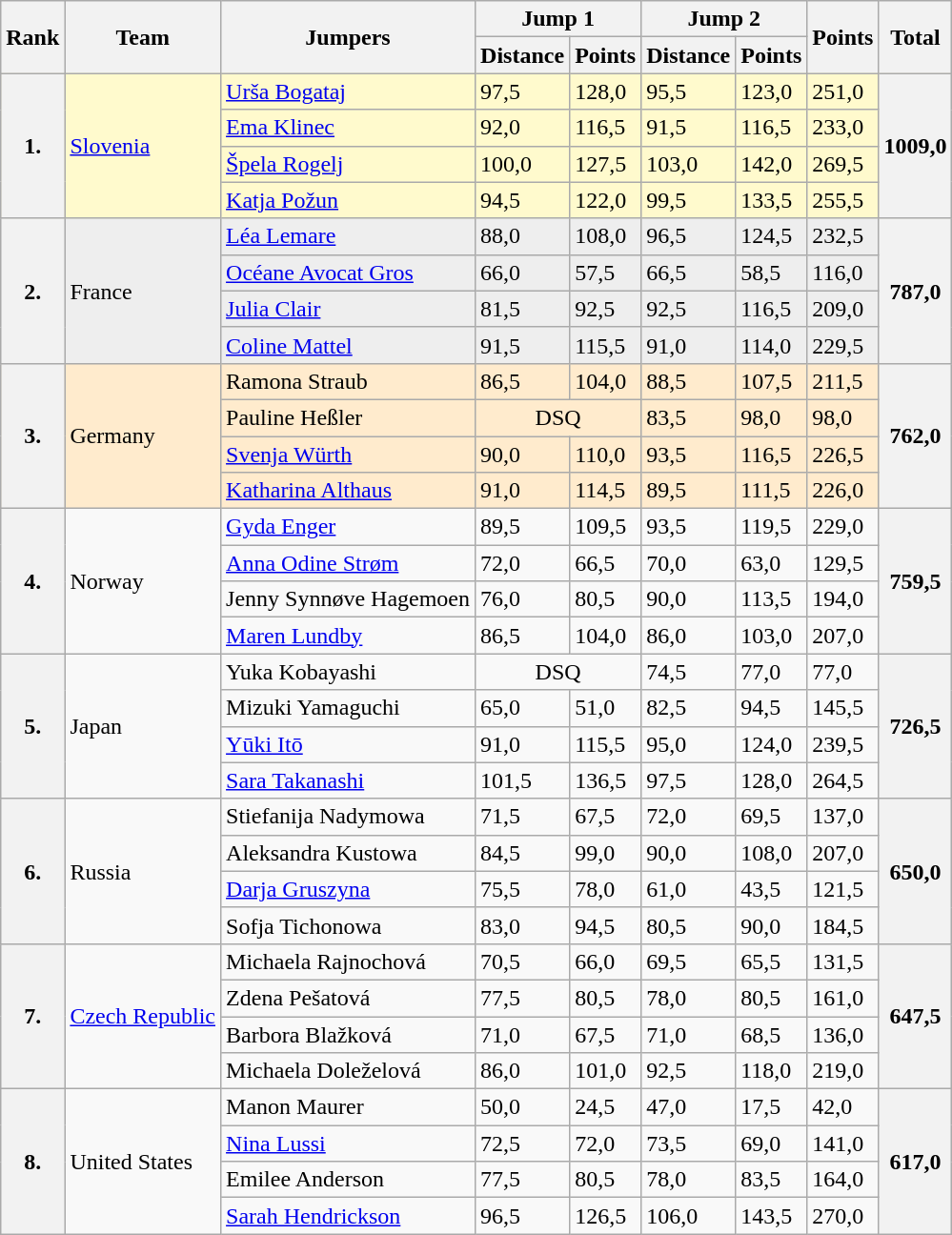<table class="wikitable sortable" style="margin-bottom: 10px;">
<tr>
<th rowspan="2">Rank</th>
<th rowspan="2">Team</th>
<th rowspan="2">Jumpers</th>
<th colspan="2">Jump 1</th>
<th colspan="2">Jump 2</th>
<th rowspan="2">Points</th>
<th rowspan="2">Total</th>
</tr>
<tr>
<th>Distance</th>
<th>Points</th>
<th>Distance</th>
<th>Points</th>
</tr>
<tr bgcolor="FFFACD">
<th rowspan="4">1.</th>
<td align="left" rowspan="4"><span></span><a href='#'>Slovenia</a></td>
<td><a href='#'>Urša Bogataj</a></td>
<td>97,5</td>
<td>128,0</td>
<td>95,5</td>
<td>123,0</td>
<td>251,0</td>
<th rowspan="4">1009,0</th>
</tr>
<tr bgcolor="FFFACD">
<td><a href='#'>Ema Klinec</a></td>
<td>92,0</td>
<td>116,5</td>
<td>91,5</td>
<td>116,5</td>
<td>233,0</td>
</tr>
<tr bgcolor="FFFACD">
<td><a href='#'>Špela Rogelj</a></td>
<td>100,0</td>
<td>127,5</td>
<td>103,0</td>
<td>142,0</td>
<td>269,5</td>
</tr>
<tr bgcolor="FFFACD">
<td><a href='#'>Katja Požun</a></td>
<td>94,5</td>
<td>122,0</td>
<td>99,5</td>
<td>133,5</td>
<td>255,5</td>
</tr>
<tr bgcolor="eeeeee">
<th rowspan="4">2.</th>
<td align="left" rowspan="4"><span></span>France</td>
<td><a href='#'>Léa Lemare</a></td>
<td>88,0</td>
<td>108,0</td>
<td>96,5</td>
<td>124,5</td>
<td>232,5</td>
<th rowspan="4">787,0</th>
</tr>
<tr bgcolor="eeeeee">
<td><a href='#'>Océane Avocat Gros</a></td>
<td>66,0</td>
<td>57,5</td>
<td>66,5</td>
<td>58,5</td>
<td>116,0</td>
</tr>
<tr bgcolor="eeeeee">
<td><a href='#'>Julia Clair</a></td>
<td>81,5</td>
<td>92,5</td>
<td>92,5</td>
<td>116,5</td>
<td>209,0</td>
</tr>
<tr bgcolor="eeeeee">
<td><a href='#'>Coline Mattel</a></td>
<td>91,5</td>
<td>115,5</td>
<td>91,0</td>
<td>114,0</td>
<td>229,5</td>
</tr>
<tr bgcolor="ffebcd">
<th rowspan="4">3.</th>
<td align="left" rowspan="4"><span></span>Germany</td>
<td>Ramona Straub</td>
<td>86,5</td>
<td>104,0</td>
<td>88,5</td>
<td>107,5</td>
<td>211,5</td>
<th rowspan="4">762,0</th>
</tr>
<tr bgcolor="ffebcd">
<td>Pauline Heßler</td>
<td colspan="2" style="text-align:center;">DSQ</td>
<td>83,5</td>
<td>98,0</td>
<td>98,0</td>
</tr>
<tr bgcolor="ffebcd">
<td><a href='#'>Svenja Würth</a></td>
<td>90,0</td>
<td>110,0</td>
<td>93,5</td>
<td>116,5</td>
<td>226,5</td>
</tr>
<tr bgcolor="ffebcd">
<td><a href='#'>Katharina Althaus</a></td>
<td>91,0</td>
<td>114,5</td>
<td>89,5</td>
<td>111,5</td>
<td>226,0</td>
</tr>
<tr>
<th rowspan="4">4.</th>
<td align="left" rowspan="4">Norway<span></span></td>
<td><a href='#'>Gyda Enger</a></td>
<td>89,5</td>
<td>109,5</td>
<td>93,5</td>
<td>119,5</td>
<td>229,0</td>
<th rowspan="4">759,5</th>
</tr>
<tr>
<td><a href='#'>Anna Odine Strøm</a></td>
<td>72,0</td>
<td>66,5</td>
<td>70,0</td>
<td>63,0</td>
<td>129,5</td>
</tr>
<tr>
<td>Jenny Synnøve Hagemoen</td>
<td>76,0</td>
<td>80,5</td>
<td>90,0</td>
<td>113,5</td>
<td>194,0</td>
</tr>
<tr>
<td><a href='#'>Maren Lundby</a></td>
<td>86,5</td>
<td>104,0</td>
<td>86,0</td>
<td>103,0</td>
<td>207,0</td>
</tr>
<tr>
<th rowspan="4">5.</th>
<td align="left" rowspan="4"><span></span>Japan</td>
<td>Yuka Kobayashi</td>
<td colspan="2" style="text-align:center;">DSQ</td>
<td>74,5</td>
<td>77,0</td>
<td>77,0</td>
<th rowspan="4">726,5</th>
</tr>
<tr>
<td>Mizuki Yamaguchi</td>
<td>65,0</td>
<td>51,0</td>
<td>82,5</td>
<td>94,5</td>
<td>145,5</td>
</tr>
<tr>
<td><a href='#'>Yūki Itō</a></td>
<td>91,0</td>
<td>115,5</td>
<td>95,0</td>
<td>124,0</td>
<td>239,5</td>
</tr>
<tr>
<td><a href='#'>Sara Takanashi</a></td>
<td>101,5</td>
<td>136,5</td>
<td>97,5</td>
<td>128,0</td>
<td>264,5</td>
</tr>
<tr>
<th rowspan="4">6.</th>
<td align="left" rowspan="4"><span></span>Russia</td>
<td>Stiefanija Nadymowa</td>
<td>71,5</td>
<td>67,5</td>
<td>72,0</td>
<td>69,5</td>
<td>137,0</td>
<th rowspan="4">650,0</th>
</tr>
<tr>
<td>Aleksandra Kustowa</td>
<td>84,5</td>
<td>99,0</td>
<td>90,0</td>
<td>108,0</td>
<td>207,0</td>
</tr>
<tr>
<td><a href='#'>Darja Gruszyna</a></td>
<td>75,5</td>
<td>78,0</td>
<td>61,0</td>
<td>43,5</td>
<td>121,5</td>
</tr>
<tr>
<td>Sofja Tichonowa</td>
<td>83,0</td>
<td>94,5</td>
<td>80,5</td>
<td>90,0</td>
<td>184,5</td>
</tr>
<tr>
<th rowspan="4">7.</th>
<td align="left" rowspan="4"><span></span><a href='#'>Czech Republic</a></td>
<td>Michaela Rajnochová</td>
<td>70,5</td>
<td>66,0</td>
<td>69,5</td>
<td>65,5</td>
<td>131,5</td>
<th rowspan="4">647,5</th>
</tr>
<tr>
<td>Zdena Pešatová</td>
<td>77,5</td>
<td>80,5</td>
<td>78,0</td>
<td>80,5</td>
<td>161,0</td>
</tr>
<tr>
<td>Barbora Blažková</td>
<td>71,0</td>
<td>67,5</td>
<td>71,0</td>
<td>68,5</td>
<td>136,0</td>
</tr>
<tr>
<td>Michaela Doleželová</td>
<td>86,0</td>
<td>101,0</td>
<td>92,5</td>
<td>118,0</td>
<td>219,0</td>
</tr>
<tr>
<th rowspan="4">8.</th>
<td align="left" rowspan="4">United States</td>
<td>Manon Maurer</td>
<td>50,0</td>
<td>24,5</td>
<td>47,0</td>
<td>17,5</td>
<td>42,0</td>
<th rowspan="4">617,0</th>
</tr>
<tr>
<td><a href='#'>Nina Lussi</a></td>
<td>72,5</td>
<td>72,0</td>
<td>73,5</td>
<td>69,0</td>
<td>141,0</td>
</tr>
<tr>
<td>Emilee Anderson</td>
<td>77,5</td>
<td>80,5</td>
<td>78,0</td>
<td>83,5</td>
<td>164,0</td>
</tr>
<tr>
<td><a href='#'>Sarah Hendrickson</a></td>
<td>96,5</td>
<td>126,5</td>
<td>106,0</td>
<td>143,5</td>
<td>270,0</td>
</tr>
</table>
